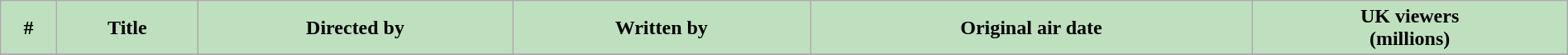<table class="wikitable plainrowheaders" width="100%" style="background:#FFFFFF;">
<tr>
<th style="background: #bfe0bf;">#</th>
<th style="background: #bfe0bf;">Title</th>
<th style="background: #bfe0bf;">Directed by</th>
<th style="background: #bfe0bf;">Written by</th>
<th style="background: #bfe0bf;">Original air date</th>
<th style="background: #bfe0bf;">UK viewers<br>(millions)</th>
</tr>
<tr>
</tr>
</table>
